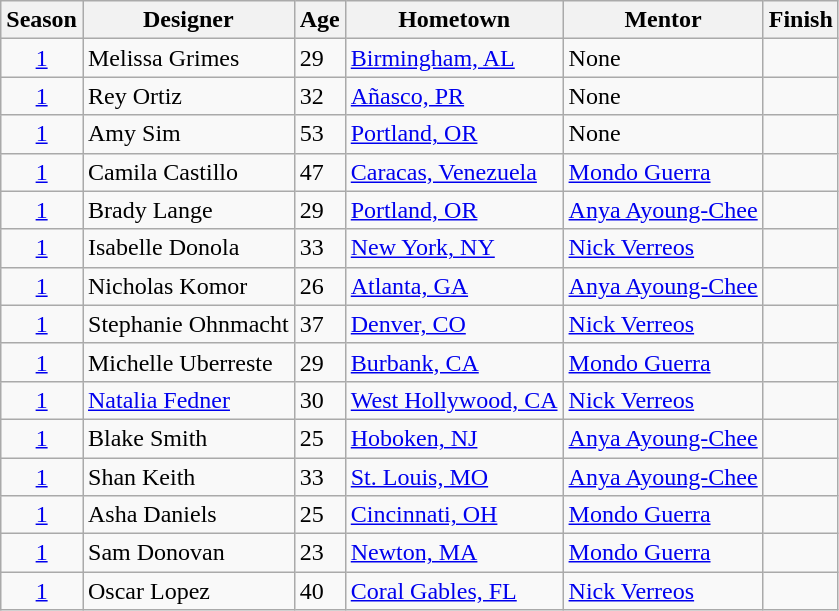<table class="wikitable sortable">
<tr>
<th>Season</th>
<th>Designer</th>
<th>Age</th>
<th>Hometown</th>
<th>Mentor</th>
<th>Finish</th>
</tr>
<tr>
<td style="text-align:center;"><a href='#'>1</a></td>
<td>Melissa Grimes</td>
<td>29</td>
<td><a href='#'>Birmingham, AL</a></td>
<td>None</td>
<td></td>
</tr>
<tr>
<td style="text-align:center;"><a href='#'>1</a></td>
<td>Rey Ortiz</td>
<td>32</td>
<td><a href='#'>Añasco, PR</a></td>
<td>None</td>
<td></td>
</tr>
<tr>
<td style="text-align:center;"><a href='#'>1</a></td>
<td>Amy Sim</td>
<td>53</td>
<td><a href='#'>Portland, OR</a></td>
<td>None</td>
<td></td>
</tr>
<tr>
<td style="text-align:center;"><a href='#'>1</a></td>
<td>Camila Castillo</td>
<td>47</td>
<td><a href='#'>Caracas, Venezuela</a></td>
<td><a href='#'>Mondo Guerra</a></td>
<td></td>
</tr>
<tr>
<td style="text-align:center;"><a href='#'>1</a></td>
<td>Brady Lange</td>
<td>29</td>
<td><a href='#'>Portland, OR</a></td>
<td><a href='#'>Anya Ayoung-Chee</a></td>
<td></td>
</tr>
<tr>
<td style="text-align:center;"><a href='#'>1</a></td>
<td>Isabelle Donola</td>
<td>33</td>
<td><a href='#'>New York, NY</a></td>
<td><a href='#'>Nick Verreos</a></td>
<td></td>
</tr>
<tr>
<td style="text-align:center;"><a href='#'>1</a></td>
<td>Nicholas Komor</td>
<td>26</td>
<td><a href='#'>Atlanta, GA</a></td>
<td><a href='#'>Anya Ayoung-Chee</a></td>
<td></td>
</tr>
<tr>
<td style="text-align:center;"><a href='#'>1</a></td>
<td>Stephanie Ohnmacht</td>
<td>37</td>
<td><a href='#'>Denver, CO</a></td>
<td><a href='#'>Nick Verreos</a></td>
<td></td>
</tr>
<tr>
<td style="text-align:center;"><a href='#'>1</a></td>
<td>Michelle Uberreste</td>
<td>29</td>
<td><a href='#'>Burbank, CA</a></td>
<td><a href='#'>Mondo Guerra</a></td>
<td></td>
</tr>
<tr>
<td style="text-align:center;"><a href='#'>1</a></td>
<td><a href='#'>Natalia Fedner</a></td>
<td>30</td>
<td><a href='#'>West Hollywood, CA</a></td>
<td><a href='#'>Nick Verreos</a></td>
<td></td>
</tr>
<tr>
<td style="text-align:center;"><a href='#'>1</a></td>
<td>Blake Smith</td>
<td>25</td>
<td><a href='#'>Hoboken, NJ</a></td>
<td><a href='#'>Anya Ayoung-Chee</a></td>
<td></td>
</tr>
<tr>
<td style="text-align:center;"><a href='#'>1</a></td>
<td>Shan Keith</td>
<td>33</td>
<td><a href='#'>St. Louis, MO</a></td>
<td><a href='#'>Anya Ayoung-Chee</a></td>
<td></td>
</tr>
<tr>
<td style="text-align:center;"><a href='#'>1</a></td>
<td>Asha Daniels</td>
<td>25</td>
<td><a href='#'>Cincinnati, OH</a></td>
<td><a href='#'>Mondo Guerra</a></td>
<td></td>
</tr>
<tr>
<td style="text-align:center;"><a href='#'>1</a></td>
<td>Sam Donovan</td>
<td>23</td>
<td><a href='#'>Newton, MA</a></td>
<td><a href='#'>Mondo Guerra</a></td>
<td></td>
</tr>
<tr>
<td style="text-align:center;"><a href='#'>1</a></td>
<td>Oscar Lopez</td>
<td>40</td>
<td><a href='#'>Coral Gables, FL</a></td>
<td><a href='#'>Nick Verreos</a></td>
<td></td>
</tr>
</table>
